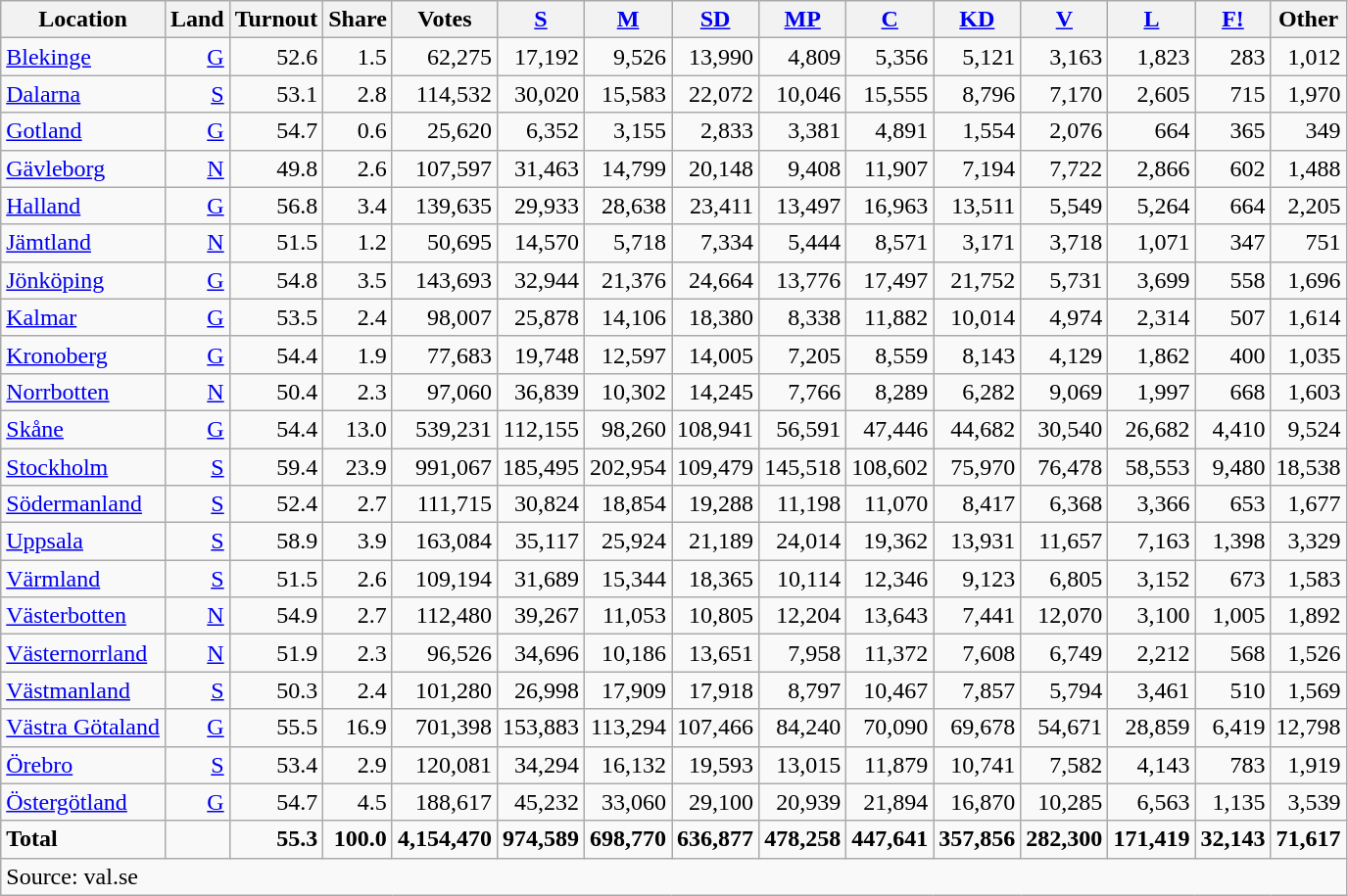<table class="wikitable sortable" style=text-align:right>
<tr>
<th>Location</th>
<th>Land</th>
<th>Turnout</th>
<th>Share</th>
<th>Votes</th>
<th><a href='#'>S</a></th>
<th><a href='#'>M</a></th>
<th><a href='#'>SD</a></th>
<th><a href='#'>MP</a></th>
<th><a href='#'>C</a></th>
<th><a href='#'>KD</a></th>
<th><a href='#'>V</a></th>
<th><a href='#'>L</a></th>
<th><a href='#'>F!</a></th>
<th>Other</th>
</tr>
<tr>
<td align=left><a href='#'>Blekinge</a></td>
<td><a href='#'>G</a></td>
<td>52.6</td>
<td>1.5</td>
<td>62,275</td>
<td>17,192</td>
<td>9,526</td>
<td>13,990</td>
<td>4,809</td>
<td>5,356</td>
<td>5,121</td>
<td>3,163</td>
<td>1,823</td>
<td>283</td>
<td>1,012</td>
</tr>
<tr>
<td align=left><a href='#'>Dalarna</a></td>
<td><a href='#'>S</a></td>
<td>53.1</td>
<td>2.8</td>
<td>114,532</td>
<td>30,020</td>
<td>15,583</td>
<td>22,072</td>
<td>10,046</td>
<td>15,555</td>
<td>8,796</td>
<td>7,170</td>
<td>2,605</td>
<td>715</td>
<td>1,970</td>
</tr>
<tr>
<td align=left><a href='#'>Gotland</a></td>
<td><a href='#'>G</a></td>
<td>54.7</td>
<td>0.6</td>
<td>25,620</td>
<td>6,352</td>
<td>3,155</td>
<td>2,833</td>
<td>3,381</td>
<td>4,891</td>
<td>1,554</td>
<td>2,076</td>
<td>664</td>
<td>365</td>
<td>349</td>
</tr>
<tr>
<td align=left><a href='#'>Gävleborg</a></td>
<td><a href='#'>N</a></td>
<td>49.8</td>
<td>2.6</td>
<td>107,597</td>
<td>31,463</td>
<td>14,799</td>
<td>20,148</td>
<td>9,408</td>
<td>11,907</td>
<td>7,194</td>
<td>7,722</td>
<td>2,866</td>
<td>602</td>
<td>1,488</td>
</tr>
<tr>
<td align=left><a href='#'>Halland</a></td>
<td><a href='#'>G</a></td>
<td>56.8</td>
<td>3.4</td>
<td>139,635</td>
<td>29,933</td>
<td>28,638</td>
<td>23,411</td>
<td>13,497</td>
<td>16,963</td>
<td>13,511</td>
<td>5,549</td>
<td>5,264</td>
<td>664</td>
<td>2,205</td>
</tr>
<tr>
<td align=left><a href='#'>Jämtland</a></td>
<td><a href='#'>N</a></td>
<td>51.5</td>
<td>1.2</td>
<td>50,695</td>
<td>14,570</td>
<td>5,718</td>
<td>7,334</td>
<td>5,444</td>
<td>8,571</td>
<td>3,171</td>
<td>3,718</td>
<td>1,071</td>
<td>347</td>
<td>751</td>
</tr>
<tr>
<td align=left><a href='#'>Jönköping</a></td>
<td><a href='#'>G</a></td>
<td>54.8</td>
<td>3.5</td>
<td>143,693</td>
<td>32,944</td>
<td>21,376</td>
<td>24,664</td>
<td>13,776</td>
<td>17,497</td>
<td>21,752</td>
<td>5,731</td>
<td>3,699</td>
<td>558</td>
<td>1,696</td>
</tr>
<tr>
<td align=left><a href='#'>Kalmar</a></td>
<td><a href='#'>G</a></td>
<td>53.5</td>
<td>2.4</td>
<td>98,007</td>
<td>25,878</td>
<td>14,106</td>
<td>18,380</td>
<td>8,338</td>
<td>11,882</td>
<td>10,014</td>
<td>4,974</td>
<td>2,314</td>
<td>507</td>
<td>1,614</td>
</tr>
<tr>
<td align=left><a href='#'>Kronoberg</a></td>
<td><a href='#'>G</a></td>
<td>54.4</td>
<td>1.9</td>
<td>77,683</td>
<td>19,748</td>
<td>12,597</td>
<td>14,005</td>
<td>7,205</td>
<td>8,559</td>
<td>8,143</td>
<td>4,129</td>
<td>1,862</td>
<td>400</td>
<td>1,035</td>
</tr>
<tr>
<td align=left><a href='#'>Norrbotten</a></td>
<td><a href='#'>N</a></td>
<td>50.4</td>
<td>2.3</td>
<td>97,060</td>
<td>36,839</td>
<td>10,302</td>
<td>14,245</td>
<td>7,766</td>
<td>8,289</td>
<td>6,282</td>
<td>9,069</td>
<td>1,997</td>
<td>668</td>
<td>1,603</td>
</tr>
<tr>
<td align=left><a href='#'>Skåne</a></td>
<td><a href='#'>G</a></td>
<td>54.4</td>
<td>13.0</td>
<td>539,231</td>
<td>112,155</td>
<td>98,260</td>
<td>108,941</td>
<td>56,591</td>
<td>47,446</td>
<td>44,682</td>
<td>30,540</td>
<td>26,682</td>
<td>4,410</td>
<td>9,524</td>
</tr>
<tr>
<td align=left><a href='#'>Stockholm</a></td>
<td><a href='#'>S</a></td>
<td>59.4</td>
<td>23.9</td>
<td>991,067</td>
<td>185,495</td>
<td>202,954</td>
<td>109,479</td>
<td>145,518</td>
<td>108,602</td>
<td>75,970</td>
<td>76,478</td>
<td>58,553</td>
<td>9,480</td>
<td>18,538</td>
</tr>
<tr>
<td align=left><a href='#'>Södermanland</a></td>
<td><a href='#'>S</a></td>
<td>52.4</td>
<td>2.7</td>
<td>111,715</td>
<td>30,824</td>
<td>18,854</td>
<td>19,288</td>
<td>11,198</td>
<td>11,070</td>
<td>8,417</td>
<td>6,368</td>
<td>3,366</td>
<td>653</td>
<td>1,677</td>
</tr>
<tr>
<td align=left><a href='#'>Uppsala</a></td>
<td><a href='#'>S</a></td>
<td>58.9</td>
<td>3.9</td>
<td>163,084</td>
<td>35,117</td>
<td>25,924</td>
<td>21,189</td>
<td>24,014</td>
<td>19,362</td>
<td>13,931</td>
<td>11,657</td>
<td>7,163</td>
<td>1,398</td>
<td>3,329</td>
</tr>
<tr>
<td align=left><a href='#'>Värmland</a></td>
<td><a href='#'>S</a></td>
<td>51.5</td>
<td>2.6</td>
<td>109,194</td>
<td>31,689</td>
<td>15,344</td>
<td>18,365</td>
<td>10,114</td>
<td>12,346</td>
<td>9,123</td>
<td>6,805</td>
<td>3,152</td>
<td>673</td>
<td>1,583</td>
</tr>
<tr>
<td align=left><a href='#'>Västerbotten</a></td>
<td><a href='#'>N</a></td>
<td>54.9</td>
<td>2.7</td>
<td>112,480</td>
<td>39,267</td>
<td>11,053</td>
<td>10,805</td>
<td>12,204</td>
<td>13,643</td>
<td>7,441</td>
<td>12,070</td>
<td>3,100</td>
<td>1,005</td>
<td>1,892</td>
</tr>
<tr>
<td align=left><a href='#'>Västernorrland</a></td>
<td><a href='#'>N</a></td>
<td>51.9</td>
<td>2.3</td>
<td>96,526</td>
<td>34,696</td>
<td>10,186</td>
<td>13,651</td>
<td>7,958</td>
<td>11,372</td>
<td>7,608</td>
<td>6,749</td>
<td>2,212</td>
<td>568</td>
<td>1,526</td>
</tr>
<tr>
<td align=left><a href='#'>Västmanland</a></td>
<td><a href='#'>S</a></td>
<td>50.3</td>
<td>2.4</td>
<td>101,280</td>
<td>26,998</td>
<td>17,909</td>
<td>17,918</td>
<td>8,797</td>
<td>10,467</td>
<td>7,857</td>
<td>5,794</td>
<td>3,461</td>
<td>510</td>
<td>1,569</td>
</tr>
<tr>
<td align=left><a href='#'>Västra Götaland</a></td>
<td><a href='#'>G</a></td>
<td>55.5</td>
<td>16.9</td>
<td>701,398</td>
<td>153,883</td>
<td>113,294</td>
<td>107,466</td>
<td>84,240</td>
<td>70,090</td>
<td>69,678</td>
<td>54,671</td>
<td>28,859</td>
<td>6,419</td>
<td>12,798</td>
</tr>
<tr>
<td align=left><a href='#'>Örebro</a></td>
<td><a href='#'>S</a></td>
<td>53.4</td>
<td>2.9</td>
<td>120,081</td>
<td>34,294</td>
<td>16,132</td>
<td>19,593</td>
<td>13,015</td>
<td>11,879</td>
<td>10,741</td>
<td>7,582</td>
<td>4,143</td>
<td>783</td>
<td>1,919</td>
</tr>
<tr>
<td align=left><a href='#'>Östergötland</a></td>
<td><a href='#'>G</a></td>
<td>54.7</td>
<td>4.5</td>
<td>188,617</td>
<td>45,232</td>
<td>33,060</td>
<td>29,100</td>
<td>20,939</td>
<td>21,894</td>
<td>16,870</td>
<td>10,285</td>
<td>6,563</td>
<td>1,135</td>
<td>3,539</td>
</tr>
<tr>
<td align=left><strong>Total</strong></td>
<td></td>
<td><strong>55.3</strong></td>
<td><strong>100.0</strong></td>
<td><strong>4,154,470</strong></td>
<td><strong>974,589</strong></td>
<td><strong>698,770</strong></td>
<td><strong>636,877</strong></td>
<td><strong>478,258</strong></td>
<td><strong>447,641</strong></td>
<td><strong>357,856</strong></td>
<td><strong>282,300</strong></td>
<td><strong>171,419</strong></td>
<td><strong>32,143</strong></td>
<td><strong>71,617</strong></td>
</tr>
<tr>
<td align=left colspan=15>Source: val.se </td>
</tr>
</table>
